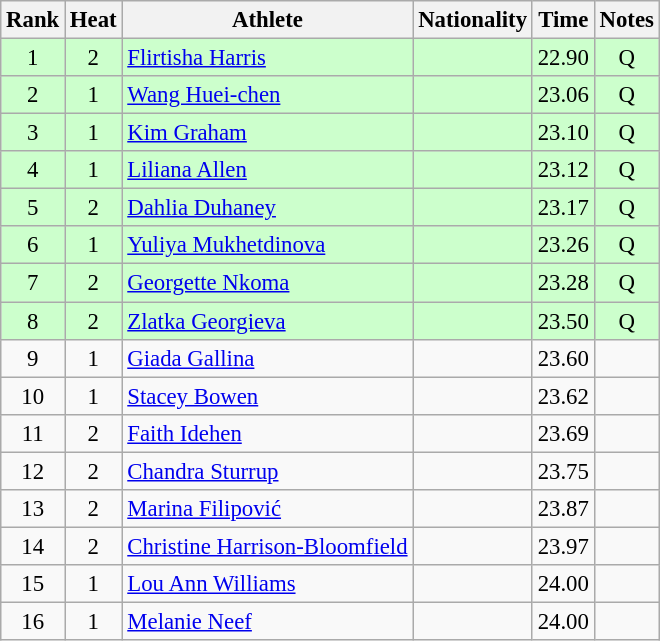<table class="wikitable sortable" style="text-align:center;font-size:95%">
<tr>
<th>Rank</th>
<th>Heat</th>
<th>Athlete</th>
<th>Nationality</th>
<th>Time</th>
<th>Notes</th>
</tr>
<tr bgcolor=ccffcc>
<td>1</td>
<td>2</td>
<td align="left"><a href='#'>Flirtisha Harris</a></td>
<td align=left></td>
<td>22.90</td>
<td>Q</td>
</tr>
<tr bgcolor=ccffcc>
<td>2</td>
<td>1</td>
<td align="left"><a href='#'>Wang Huei-chen</a></td>
<td align=left></td>
<td>23.06</td>
<td>Q</td>
</tr>
<tr bgcolor=ccffcc>
<td>3</td>
<td>1</td>
<td align="left"><a href='#'>Kim Graham</a></td>
<td align=left></td>
<td>23.10</td>
<td>Q</td>
</tr>
<tr bgcolor=ccffcc>
<td>4</td>
<td>1</td>
<td align="left"><a href='#'>Liliana Allen</a></td>
<td align=left></td>
<td>23.12</td>
<td>Q</td>
</tr>
<tr bgcolor=ccffcc>
<td>5</td>
<td>2</td>
<td align="left"><a href='#'>Dahlia Duhaney</a></td>
<td align=left></td>
<td>23.17</td>
<td>Q</td>
</tr>
<tr bgcolor=ccffcc>
<td>6</td>
<td>1</td>
<td align="left"><a href='#'>Yuliya Mukhetdinova</a></td>
<td align=left></td>
<td>23.26</td>
<td>Q</td>
</tr>
<tr bgcolor=ccffcc>
<td>7</td>
<td>2</td>
<td align="left"><a href='#'>Georgette Nkoma</a></td>
<td align=left></td>
<td>23.28</td>
<td>Q</td>
</tr>
<tr bgcolor=ccffcc>
<td>8</td>
<td>2</td>
<td align="left"><a href='#'>Zlatka Georgieva</a></td>
<td align=left></td>
<td>23.50</td>
<td>Q</td>
</tr>
<tr>
<td>9</td>
<td>1</td>
<td align="left"><a href='#'>Giada Gallina</a></td>
<td align=left></td>
<td>23.60</td>
<td></td>
</tr>
<tr>
<td>10</td>
<td>1</td>
<td align="left"><a href='#'>Stacey Bowen</a></td>
<td align=left></td>
<td>23.62</td>
<td></td>
</tr>
<tr>
<td>11</td>
<td>2</td>
<td align="left"><a href='#'>Faith Idehen</a></td>
<td align=left></td>
<td>23.69</td>
<td></td>
</tr>
<tr>
<td>12</td>
<td>2</td>
<td align="left"><a href='#'>Chandra Sturrup</a></td>
<td align=left></td>
<td>23.75</td>
<td></td>
</tr>
<tr>
<td>13</td>
<td>2</td>
<td align="left"><a href='#'>Marina Filipović</a></td>
<td align=left></td>
<td>23.87</td>
<td></td>
</tr>
<tr>
<td>14</td>
<td>2</td>
<td align="left"><a href='#'>Christine Harrison-Bloomfield</a></td>
<td align=left></td>
<td>23.97</td>
<td></td>
</tr>
<tr>
<td>15</td>
<td>1</td>
<td align="left"><a href='#'>Lou Ann Williams</a></td>
<td align=left></td>
<td>24.00</td>
<td></td>
</tr>
<tr>
<td>16</td>
<td>1</td>
<td align="left"><a href='#'>Melanie Neef</a></td>
<td align=left></td>
<td>24.00</td>
<td></td>
</tr>
</table>
